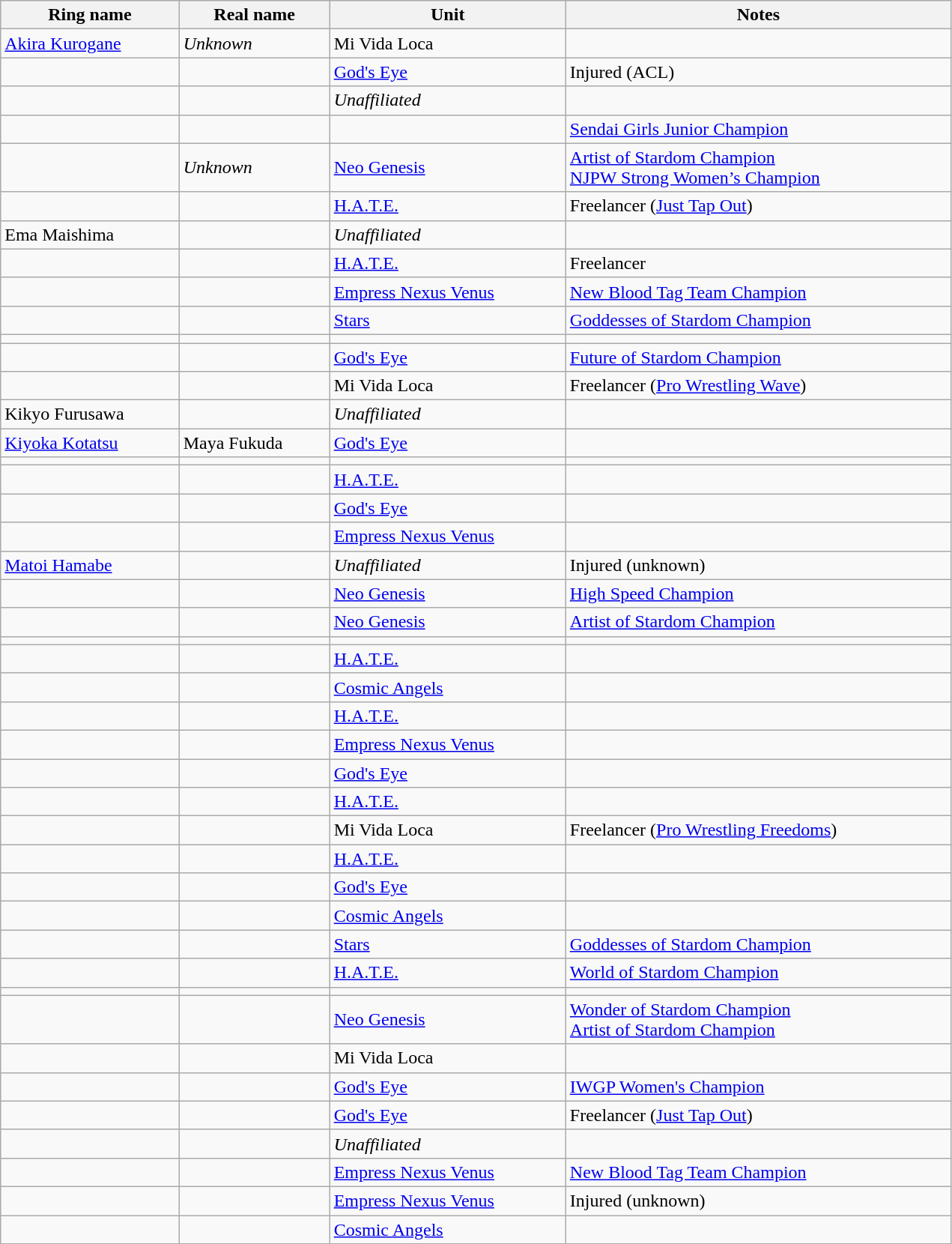<table class="wikitable sortable" align="left center" style="width:67%;">
<tr>
<th width:15%;">Ring name</th>
<th width:15%;">Real name</th>
<th width:15%;">Unit</th>
<th width:35%;">Notes</th>
</tr>
<tr>
<td><a href='#'>Akira Kurogane</a></td>
<td><em>Unknown</em></td>
<td>Mi Vida Loca</td>
<td></td>
</tr>
<tr>
<td></td>
<td></td>
<td><a href='#'>God's Eye</a></td>
<td>Injured (ACL)</td>
</tr>
<tr>
<td></td>
<td></td>
<td><em>Unaffiliated</em></td>
<td></td>
</tr>
<tr>
<td></td>
<td></td>
<td></td>
<td><a href='#'>Sendai Girls Junior Champion</a></td>
</tr>
<tr>
<td></td>
<td><em>Unknown</em></td>
<td><a href='#'>Neo Genesis</a></td>
<td><a href='#'>Artist of Stardom Champion</a><br><a href='#'>NJPW Strong Women’s Champion</a></td>
</tr>
<tr>
<td></td>
<td></td>
<td><a href='#'>H.A.T.E.</a></td>
<td>Freelancer (<a href='#'>Just Tap Out</a>)</td>
</tr>
<tr>
<td>Ema Maishima</td>
<td></td>
<td><em>Unaffiliated</em></td>
<td></td>
</tr>
<tr>
<td></td>
<td></td>
<td><a href='#'>H.A.T.E.</a></td>
<td>Freelancer</td>
</tr>
<tr>
<td></td>
<td></td>
<td><a href='#'>Empress Nexus Venus</a></td>
<td><a href='#'>New Blood Tag Team Champion</a></td>
</tr>
<tr>
<td></td>
<td></td>
<td><a href='#'>Stars</a></td>
<td><a href='#'>Goddesses of Stardom Champion</a></td>
</tr>
<tr>
<td></td>
<td></td>
<td></td>
<td></td>
</tr>
<tr>
<td></td>
<td></td>
<td><a href='#'>God's Eye</a></td>
<td><a href='#'>Future of Stardom Champion</a></td>
</tr>
<tr>
<td></td>
<td></td>
<td>Mi Vida Loca</td>
<td>Freelancer (<a href='#'>Pro Wrestling Wave</a>)</td>
</tr>
<tr>
<td>Kikyo Furusawa</td>
<td></td>
<td><em>Unaffiliated</em></td>
<td></td>
</tr>
<tr>
<td><a href='#'>Kiyoka Kotatsu</a></td>
<td>Maya Fukuda</td>
<td><a href='#'>God's Eye</a></td>
<td></td>
</tr>
<tr>
<td></td>
<td></td>
<td></td>
<td></td>
</tr>
<tr>
<td></td>
<td></td>
<td><a href='#'>H.A.T.E.</a></td>
<td></td>
</tr>
<tr>
<td></td>
<td></td>
<td><a href='#'>God's Eye</a></td>
<td></td>
</tr>
<tr>
<td></td>
<td></td>
<td><a href='#'>Empress Nexus Venus</a></td>
<td></td>
</tr>
<tr>
<td><a href='#'>Matoi Hamabe</a></td>
<td></td>
<td><em>Unaffiliated</em></td>
<td>Injured (unknown)</td>
</tr>
<tr>
<td></td>
<td></td>
<td><a href='#'>Neo Genesis</a></td>
<td><a href='#'>High Speed Champion</a></td>
</tr>
<tr>
<td></td>
<td></td>
<td><a href='#'>Neo Genesis</a></td>
<td><a href='#'>Artist of Stardom Champion</a></td>
</tr>
<tr>
<td></td>
<td></td>
<td></td>
<td></td>
</tr>
<tr>
<td></td>
<td></td>
<td><a href='#'>H.A.T.E.</a></td>
<td></td>
</tr>
<tr>
<td></td>
<td></td>
<td><a href='#'>Cosmic Angels</a></td>
<td></td>
</tr>
<tr>
<td></td>
<td></td>
<td><a href='#'>H.A.T.E.</a></td>
<td></td>
</tr>
<tr>
<td></td>
<td></td>
<td><a href='#'>Empress Nexus Venus</a></td>
<td></td>
</tr>
<tr>
<td></td>
<td></td>
<td><a href='#'>God's Eye</a></td>
<td></td>
</tr>
<tr>
<td></td>
<td></td>
<td><a href='#'>H.A.T.E.</a></td>
<td></td>
</tr>
<tr>
<td></td>
<td></td>
<td>Mi Vida Loca</td>
<td>Freelancer (<a href='#'>Pro Wrestling Freedoms</a>)</td>
</tr>
<tr>
<td></td>
<td></td>
<td><a href='#'>H.A.T.E.</a></td>
<td></td>
</tr>
<tr>
<td></td>
<td></td>
<td><a href='#'>God's Eye</a></td>
<td></td>
</tr>
<tr>
<td></td>
<td></td>
<td><a href='#'>Cosmic Angels</a></td>
<td></td>
</tr>
<tr>
<td></td>
<td></td>
<td><a href='#'>Stars</a></td>
<td><a href='#'>Goddesses of Stardom Champion</a></td>
</tr>
<tr>
<td></td>
<td></td>
<td><a href='#'>H.A.T.E.</a></td>
<td><a href='#'>World of Stardom Champion</a></td>
</tr>
<tr>
<td></td>
<td></td>
<td></td>
<td></td>
</tr>
<tr>
<td></td>
<td></td>
<td><a href='#'>Neo Genesis</a></td>
<td><a href='#'>Wonder of Stardom Champion</a><br><a href='#'>Artist of Stardom Champion</a></td>
</tr>
<tr>
<td></td>
<td></td>
<td>Mi Vida Loca</td>
<td></td>
</tr>
<tr>
<td></td>
<td></td>
<td><a href='#'>God's Eye</a></td>
<td><a href='#'>IWGP Women's Champion</a></td>
</tr>
<tr>
<td></td>
<td></td>
<td><a href='#'>God's Eye</a></td>
<td>Freelancer (<a href='#'>Just Tap Out</a>)</td>
</tr>
<tr>
<td></td>
<td></td>
<td><em>Unaffiliated</em></td>
<td></td>
</tr>
<tr>
<td></td>
<td></td>
<td><a href='#'>Empress Nexus Venus</a></td>
<td><a href='#'>New Blood Tag Team Champion</a></td>
</tr>
<tr>
<td></td>
<td></td>
<td><a href='#'>Empress Nexus Venus</a></td>
<td>Injured (unknown)</td>
</tr>
<tr>
<td></td>
<td></td>
<td><a href='#'>Cosmic Angels</a></td>
<td></td>
</tr>
</table>
